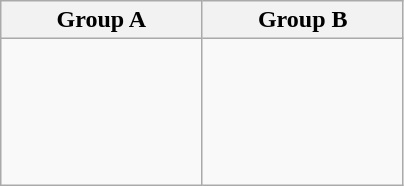<table class="wikitable">
<tr>
<th width=25%>Group A</th>
<th width=25%>Group B</th>
</tr>
<tr>
<td><br><br>
<br>
<br>
<br></td>
<td><br><br>
<br>
<br>
<br></td>
</tr>
</table>
